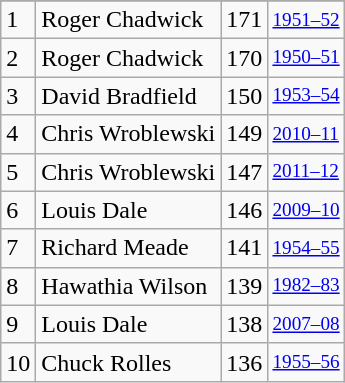<table class="wikitable">
<tr>
</tr>
<tr>
<td>1</td>
<td>Roger Chadwick</td>
<td>171</td>
<td style="font-size:80%;"><a href='#'>1951–52</a></td>
</tr>
<tr>
<td>2</td>
<td>Roger Chadwick</td>
<td>170</td>
<td style="font-size:80%;"><a href='#'>1950–51</a></td>
</tr>
<tr>
<td>3</td>
<td>David Bradfield</td>
<td>150</td>
<td style="font-size:80%;"><a href='#'>1953–54</a></td>
</tr>
<tr>
<td>4</td>
<td>Chris Wroblewski</td>
<td>149</td>
<td style="font-size:80%;"><a href='#'>2010–11</a></td>
</tr>
<tr>
<td>5</td>
<td>Chris Wroblewski</td>
<td>147</td>
<td style="font-size:80%;"><a href='#'>2011–12</a></td>
</tr>
<tr>
<td>6</td>
<td>Louis Dale</td>
<td>146</td>
<td style="font-size:80%;"><a href='#'>2009–10</a></td>
</tr>
<tr>
<td>7</td>
<td>Richard Meade</td>
<td>141</td>
<td style="font-size:80%;"><a href='#'>1954–55</a></td>
</tr>
<tr>
<td>8</td>
<td>Hawathia Wilson</td>
<td>139</td>
<td style="font-size:80%;"><a href='#'>1982–83</a></td>
</tr>
<tr>
<td>9</td>
<td>Louis Dale</td>
<td>138</td>
<td style="font-size:80%;"><a href='#'>2007–08</a></td>
</tr>
<tr>
<td>10</td>
<td>Chuck Rolles</td>
<td>136</td>
<td style="font-size:80%;"><a href='#'>1955–56</a></td>
</tr>
</table>
